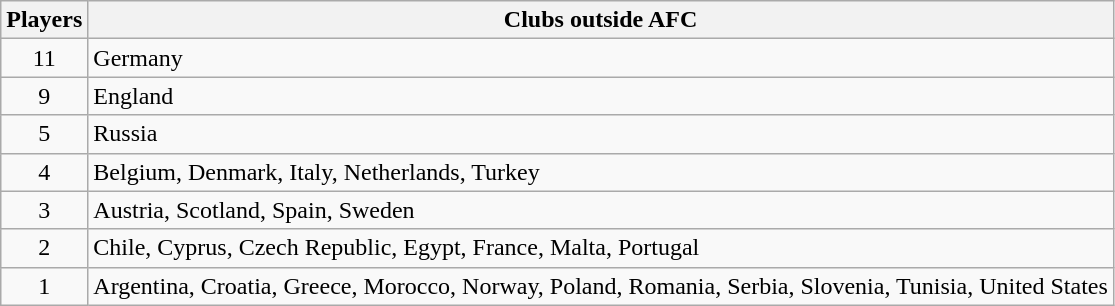<table class="wikitable">
<tr>
<th>Players</th>
<th>Clubs outside AFC</th>
</tr>
<tr>
<td align="center">11</td>
<td> Germany</td>
</tr>
<tr>
<td align="center">9</td>
<td> England</td>
</tr>
<tr>
<td align="center">5</td>
<td> Russia</td>
</tr>
<tr>
<td align="center">4</td>
<td> Belgium,  Denmark,  Italy,  Netherlands,  Turkey</td>
</tr>
<tr>
<td align="center">3</td>
<td> Austria,  Scotland,  Spain,  Sweden</td>
</tr>
<tr>
<td align="center">2</td>
<td> Chile,  Cyprus,  Czech Republic,  Egypt,  France,  Malta,  Portugal</td>
</tr>
<tr>
<td align="center">1</td>
<td> Argentina,  Croatia,  Greece,  Morocco,  Norway,  Poland,  Romania,  Serbia,  Slovenia,  Tunisia,  United States</td>
</tr>
</table>
